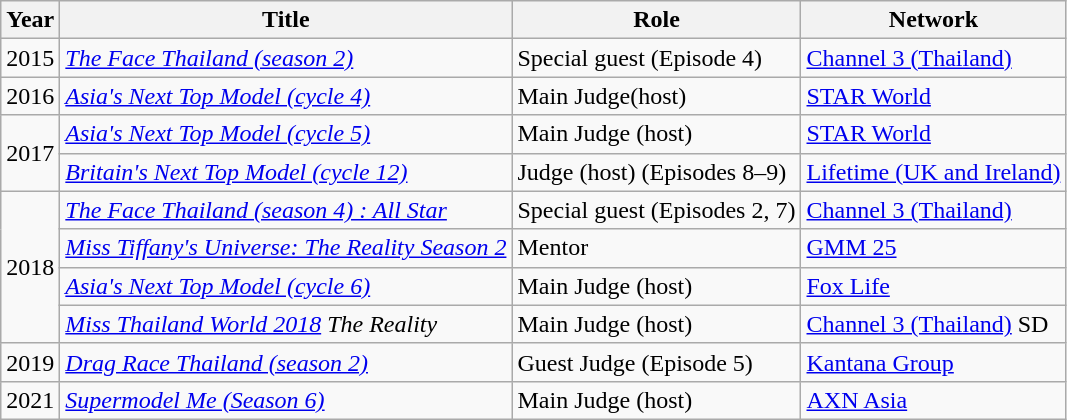<table class="wikitable sortable" >
<tr>
<th>Year</th>
<th>Title</th>
<th>Role</th>
<th>Network</th>
</tr>
<tr>
<td>2015</td>
<td scope="row"><em><a href='#'>The Face Thailand (season 2)</a></em></td>
<td>Special guest (Episode 4)</td>
<td><a href='#'>Channel 3 (Thailand)</a></td>
</tr>
<tr>
<td>2016</td>
<td scope="row"><em><a href='#'>Asia's Next Top Model (cycle 4)</a></em></td>
<td>Main Judge(host)</td>
<td><a href='#'>STAR World</a></td>
</tr>
<tr>
<td rowspan="2">2017</td>
<td scope="row"><em><a href='#'>Asia's Next Top Model (cycle 5)</a></em></td>
<td>Main Judge (host)</td>
<td><a href='#'>STAR World</a></td>
</tr>
<tr>
<td scope="row"><em><a href='#'>Britain's Next Top Model (cycle 12)</a></em></td>
<td>Judge (host) (Episodes 8–9)</td>
<td><a href='#'>Lifetime (UK and Ireland)</a></td>
</tr>
<tr>
<td rowspan="4">2018</td>
<td><a href='#'><em>The Face Thailand (season 4) : All Star</em></a></td>
<td>Special guest (Episodes 2, 7)</td>
<td><a href='#'>Channel 3 (Thailand)</a></td>
</tr>
<tr>
<td><a href='#'><em>Miss Tiffany's Universe: The Reality Season 2</em></a></td>
<td>Mentor</td>
<td><a href='#'>GMM 25</a></td>
</tr>
<tr>
<td><em><a href='#'>Asia's Next Top Model (cycle 6)</a></em></td>
<td>Main Judge (host)</td>
<td><a href='#'>Fox Life</a></td>
</tr>
<tr>
<td><em><a href='#'>Miss Thailand World 2018</a> The Reality</em></td>
<td>Main Judge (host)</td>
<td><a href='#'>Channel 3 (Thailand)</a> SD</td>
</tr>
<tr>
<td>2019</td>
<td><em><a href='#'>Drag Race Thailand (season 2)</a></em></td>
<td>Guest Judge (Episode 5)</td>
<td><a href='#'>Kantana Group</a></td>
</tr>
<tr>
<td>2021</td>
<td><em><a href='#'>Supermodel Me (Season 6)</a></em></td>
<td>Main Judge (host)</td>
<td><a href='#'>AXN Asia</a></td>
</tr>
</table>
